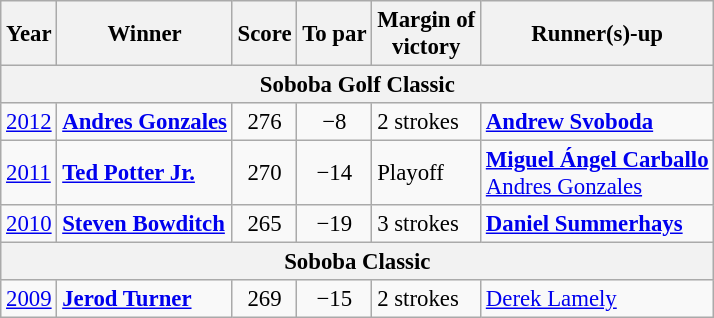<table class=wikitable style=font-size:95%>
<tr>
<th>Year</th>
<th>Winner</th>
<th>Score</th>
<th>To par</th>
<th>Margin of<br>victory</th>
<th>Runner(s)-up</th>
</tr>
<tr>
<th colspan=7>Soboba Golf Classic</th>
</tr>
<tr>
<td><a href='#'>2012</a></td>
<td> <strong><a href='#'>Andres Gonzales</a></strong></td>
<td align=center>276</td>
<td align=center>−8</td>
<td>2 strokes</td>
<td> <strong><a href='#'>Andrew Svoboda</a></strong></td>
</tr>
<tr>
<td><a href='#'>2011</a></td>
<td> <strong><a href='#'>Ted Potter Jr.</a></strong></td>
<td align=center>270</td>
<td align=center>−14</td>
<td>Playoff</td>
<td> <strong><a href='#'>Miguel Ángel Carballo</a></strong><br> <a href='#'>Andres Gonzales</a></td>
</tr>
<tr>
<td><a href='#'>2010</a></td>
<td> <strong><a href='#'>Steven Bowditch</a></strong></td>
<td align=center>265</td>
<td align=center>−19</td>
<td>3 strokes</td>
<td> <strong><a href='#'>Daniel Summerhays</a></strong></td>
</tr>
<tr>
<th colspan=7>Soboba Classic</th>
</tr>
<tr>
<td><a href='#'>2009</a></td>
<td> <strong><a href='#'>Jerod Turner</a></strong></td>
<td align=center>269</td>
<td align=center>−15</td>
<td>2 strokes</td>
<td> <a href='#'>Derek Lamely</a></td>
</tr>
</table>
